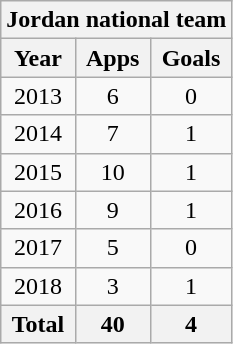<table class="wikitable" style="text-align:center">
<tr>
<th colspan=3>Jordan national team</th>
</tr>
<tr>
<th>Year</th>
<th>Apps</th>
<th>Goals</th>
</tr>
<tr>
<td>2013</td>
<td>6</td>
<td>0</td>
</tr>
<tr>
<td>2014</td>
<td>7</td>
<td>1</td>
</tr>
<tr>
<td>2015</td>
<td>10</td>
<td>1</td>
</tr>
<tr>
<td>2016</td>
<td>9</td>
<td>1</td>
</tr>
<tr>
<td>2017</td>
<td>5</td>
<td>0</td>
</tr>
<tr>
<td>2018</td>
<td>3</td>
<td>1</td>
</tr>
<tr>
<th>Total</th>
<th>40</th>
<th>4</th>
</tr>
</table>
